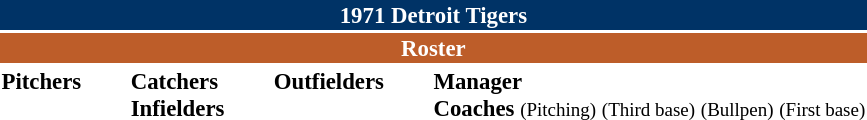<table class="toccolours" style="font-size: 95%;">
<tr>
<th colspan="10" style="background-color: #003366; color: white; text-align: center;">1971 Detroit Tigers</th>
</tr>
<tr>
<td colspan="10" style="background-color: #bd5d29; color: white; text-align: center;"><strong>Roster</strong></td>
</tr>
<tr>
<td valign="top"><strong>Pitchers</strong><br>
















</td>
<td width="25px"></td>
<td valign="top"><strong>Catchers</strong><br>



<strong>Infielders</strong>








</td>
<td width="25px"></td>
<td valign="top"><strong>Outfielders</strong><br>





</td>
<td width="25px"></td>
<td valign="top"><strong>Manager</strong><br>
<strong>Coaches</strong>
 <small>(Pitching)</small>
 <small>(Third base)</small>
 <small>(Bullpen)</small>
 <small>(First base)</small></td>
</tr>
<tr>
</tr>
</table>
